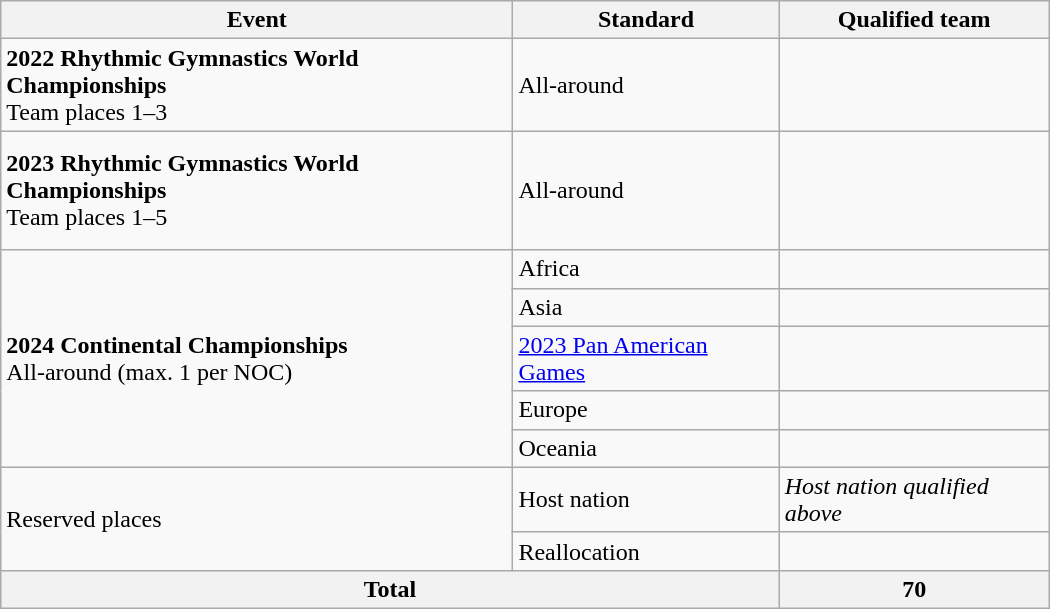<table class="wikitable" style="width:700px;">
<tr>
<th>Event</th>
<th>Standard</th>
<th>Qualified team</th>
</tr>
<tr>
<td><strong>2022 Rhythmic Gymnastics World Championships</strong><br>Team places 1–3</td>
<td>All-around</td>
<td><br><br></td>
</tr>
<tr>
<td><strong>2023 Rhythmic Gymnastics World Championships</strong><br>Team places 1–5</td>
<td>All-around<br> </td>
<td><br><br><br><br></td>
</tr>
<tr>
<td rowspan="5"><strong>2024 Continental Championships</strong><br>All-around (max. 1 per NOC)</td>
<td>Africa</td>
<td></td>
</tr>
<tr>
<td>Asia</td>
<td></td>
</tr>
<tr>
<td><a href='#'>2023 Pan American Games</a></td>
<td></td>
</tr>
<tr>
<td>Europe</td>
<td></td>
</tr>
<tr>
<td>Oceania</td>
<td></td>
</tr>
<tr>
<td rowspan=2>Reserved places</td>
<td>Host nation</td>
<td><em>Host nation qualified above</em></td>
</tr>
<tr>
<td>Reallocation</td>
<td></td>
</tr>
<tr>
<th colspan="2">Total</th>
<th>70</th>
</tr>
</table>
